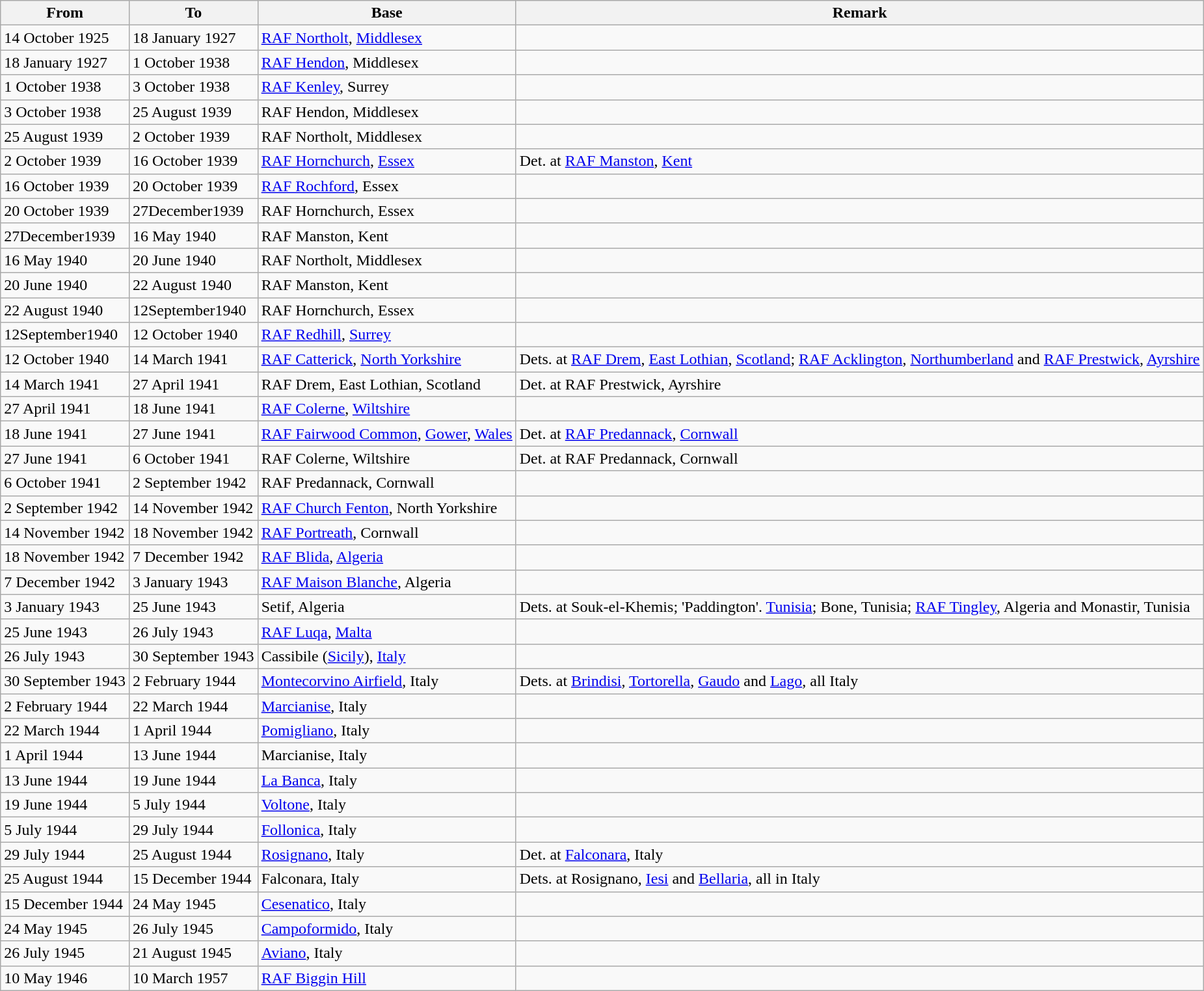<table class="wikitable">
<tr>
<th>From</th>
<th>To</th>
<th>Base</th>
<th>Remark</th>
</tr>
<tr>
<td>14 October 1925</td>
<td>18 January 1927</td>
<td><a href='#'>RAF Northolt</a>, <a href='#'>Middlesex</a></td>
<td></td>
</tr>
<tr>
<td>18 January 1927</td>
<td>1 October 1938</td>
<td><a href='#'>RAF Hendon</a>, Middlesex</td>
<td></td>
</tr>
<tr>
<td>1 October 1938</td>
<td>3 October 1938</td>
<td><a href='#'>RAF Kenley</a>, Surrey</td>
<td></td>
</tr>
<tr>
<td>3 October 1938</td>
<td>25 August 1939</td>
<td>RAF Hendon, Middlesex</td>
<td></td>
</tr>
<tr>
<td>25 August 1939</td>
<td>2 October 1939</td>
<td>RAF Northolt, Middlesex</td>
<td></td>
</tr>
<tr>
<td>2 October 1939</td>
<td>16 October 1939</td>
<td><a href='#'>RAF Hornchurch</a>, <a href='#'>Essex</a></td>
<td>Det. at <a href='#'>RAF Manston</a>, <a href='#'>Kent</a></td>
</tr>
<tr>
<td>16 October 1939</td>
<td>20 October 1939</td>
<td><a href='#'>RAF Rochford</a>, Essex</td>
<td></td>
</tr>
<tr>
<td>20 October 1939</td>
<td>27December1939</td>
<td>RAF Hornchurch, Essex</td>
<td></td>
</tr>
<tr>
<td>27December1939</td>
<td>16 May 1940</td>
<td>RAF Manston, Kent</td>
<td></td>
</tr>
<tr>
<td>16 May 1940</td>
<td>20 June 1940</td>
<td>RAF Northolt, Middlesex</td>
<td></td>
</tr>
<tr>
<td>20 June 1940</td>
<td>22 August 1940</td>
<td>RAF Manston, Kent</td>
<td></td>
</tr>
<tr>
<td>22 August 1940</td>
<td>12September1940</td>
<td>RAF Hornchurch, Essex</td>
<td></td>
</tr>
<tr>
<td>12September1940</td>
<td>12 October 1940</td>
<td><a href='#'>RAF Redhill</a>, <a href='#'>Surrey</a></td>
<td></td>
</tr>
<tr>
<td>12 October 1940</td>
<td>14 March 1941</td>
<td><a href='#'>RAF Catterick</a>, <a href='#'>North Yorkshire</a></td>
<td>Dets. at <a href='#'>RAF Drem</a>, <a href='#'>East Lothian</a>, <a href='#'>Scotland</a>; <a href='#'>RAF Acklington</a>, <a href='#'>Northumberland</a> and <a href='#'>RAF Prestwick</a>, <a href='#'>Ayrshire</a></td>
</tr>
<tr>
<td>14 March 1941</td>
<td>27 April 1941</td>
<td>RAF Drem, East Lothian, Scotland</td>
<td>Det. at RAF Prestwick, Ayrshire</td>
</tr>
<tr>
<td>27 April 1941</td>
<td>18 June 1941</td>
<td><a href='#'>RAF Colerne</a>, <a href='#'>Wiltshire</a></td>
<td></td>
</tr>
<tr>
<td>18 June 1941</td>
<td>27 June 1941</td>
<td><a href='#'>RAF Fairwood Common</a>, <a href='#'>Gower</a>, <a href='#'>Wales</a></td>
<td>Det. at <a href='#'>RAF Predannack</a>, <a href='#'>Cornwall</a></td>
</tr>
<tr>
<td>27 June 1941</td>
<td>6 October 1941</td>
<td>RAF Colerne, Wiltshire</td>
<td>Det. at RAF Predannack, Cornwall</td>
</tr>
<tr>
<td>6 October 1941</td>
<td>2 September 1942</td>
<td>RAF Predannack, Cornwall</td>
<td></td>
</tr>
<tr>
<td>2 September 1942</td>
<td>14 November 1942</td>
<td><a href='#'>RAF Church Fenton</a>, North Yorkshire</td>
<td></td>
</tr>
<tr>
<td>14 November 1942</td>
<td>18 November 1942</td>
<td><a href='#'>RAF Portreath</a>, Cornwall</td>
<td></td>
</tr>
<tr>
<td>18 November 1942</td>
<td>7 December 1942</td>
<td><a href='#'>RAF Blida</a>, <a href='#'>Algeria</a></td>
<td></td>
</tr>
<tr>
<td>7 December 1942</td>
<td>3 January 1943</td>
<td><a href='#'>RAF Maison Blanche</a>, Algeria</td>
<td></td>
</tr>
<tr>
<td>3 January 1943</td>
<td>25 June 1943</td>
<td>Setif, Algeria</td>
<td>Dets. at Souk-el-Khemis; 'Paddington'. <a href='#'>Tunisia</a>; Bone, Tunisia; <a href='#'>RAF Tingley</a>, Algeria and Monastir, Tunisia</td>
</tr>
<tr>
<td>25 June 1943</td>
<td>26 July 1943</td>
<td><a href='#'>RAF Luqa</a>, <a href='#'>Malta</a></td>
<td></td>
</tr>
<tr>
<td>26 July 1943</td>
<td>30 September 1943</td>
<td>Cassibile (<a href='#'>Sicily</a>), <a href='#'>Italy</a></td>
<td></td>
</tr>
<tr>
<td>30 September 1943</td>
<td>2 February 1944</td>
<td><a href='#'>Montecorvino Airfield</a>, Italy</td>
<td>Dets. at <a href='#'>Brindisi</a>, <a href='#'>Tortorella</a>, <a href='#'>Gaudo</a> and <a href='#'>Lago</a>, all Italy</td>
</tr>
<tr>
<td>2 February 1944</td>
<td>22 March 1944</td>
<td><a href='#'>Marcianise</a>, Italy</td>
<td></td>
</tr>
<tr>
<td>22 March 1944</td>
<td>1 April 1944</td>
<td><a href='#'>Pomigliano</a>, Italy</td>
<td></td>
</tr>
<tr>
<td>1 April 1944</td>
<td>13 June 1944</td>
<td>Marcianise, Italy</td>
<td></td>
</tr>
<tr>
<td>13 June 1944</td>
<td>19 June 1944</td>
<td><a href='#'>La Banca</a>, Italy</td>
<td></td>
</tr>
<tr>
<td>19 June 1944</td>
<td>5 July 1944</td>
<td><a href='#'>Voltone</a>, Italy</td>
<td></td>
</tr>
<tr>
<td>5 July 1944</td>
<td>29 July 1944</td>
<td><a href='#'>Follonica</a>, Italy</td>
<td></td>
</tr>
<tr>
<td>29 July 1944</td>
<td>25 August 1944</td>
<td><a href='#'>Rosignano</a>, Italy</td>
<td>Det. at <a href='#'>Falconara</a>, Italy</td>
</tr>
<tr>
<td>25 August 1944</td>
<td>15 December 1944</td>
<td>Falconara, Italy</td>
<td>Dets. at Rosignano, <a href='#'>Iesi</a> and <a href='#'>Bellaria</a>, all in Italy</td>
</tr>
<tr>
<td>15 December 1944</td>
<td>24 May 1945</td>
<td><a href='#'>Cesenatico</a>, Italy</td>
<td></td>
</tr>
<tr>
<td>24 May 1945</td>
<td>26 July 1945</td>
<td><a href='#'>Campoformido</a>, Italy</td>
<td></td>
</tr>
<tr>
<td>26 July 1945</td>
<td>21 August 1945</td>
<td><a href='#'>Aviano</a>, Italy</td>
<td></td>
</tr>
<tr>
<td>10 May 1946</td>
<td>10 March 1957</td>
<td><a href='#'>RAF Biggin Hill</a></td>
<td></td>
</tr>
</table>
